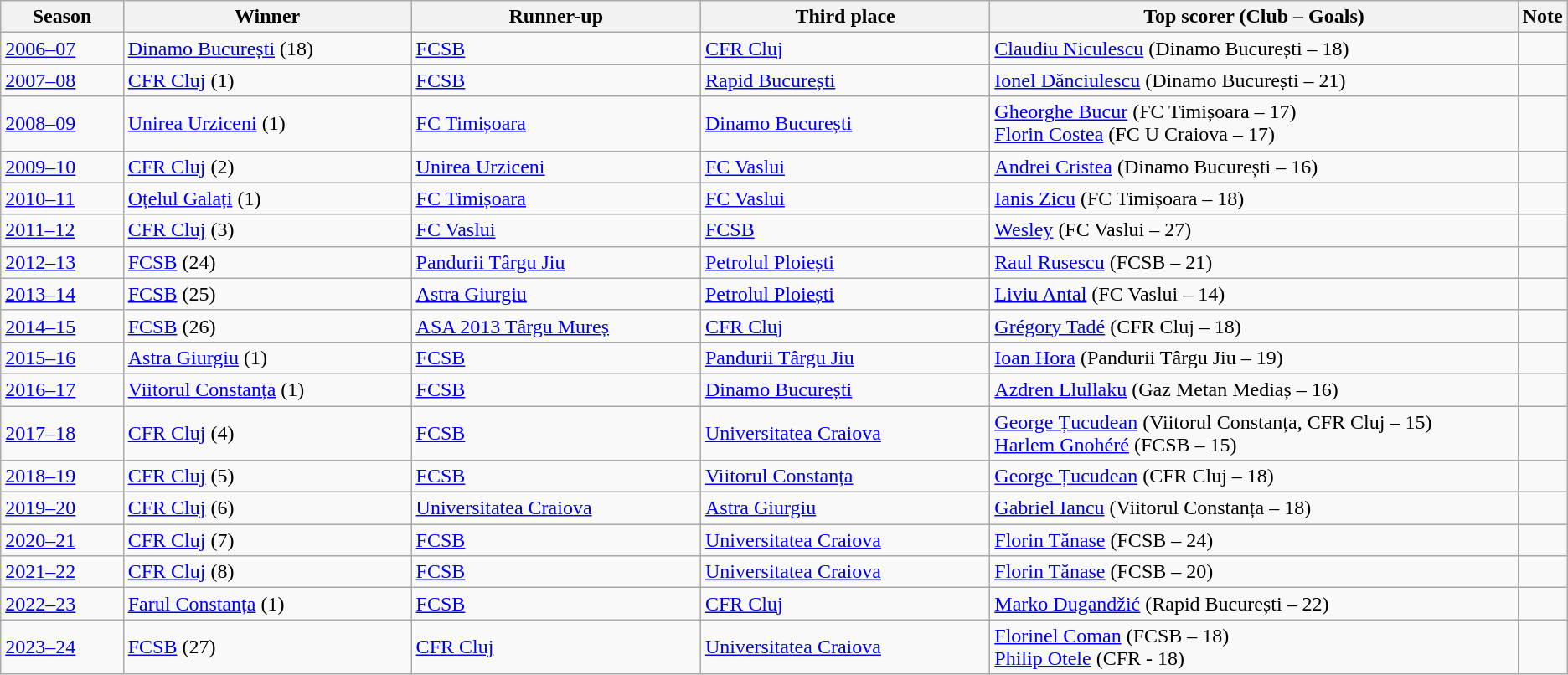<table class="wikitable sortable">
<tr>
<th width=8%>Season</th>
<th width=19%>Winner</th>
<th width=19%>Runner-up</th>
<th width=19%>Third place</th>
<th width=44%>Top scorer (Club – Goals)</th>
<th width=1%>Note</th>
</tr>
<tr>
<td><a href='#'>2006–07</a></td>
<td><a href='#'>Dinamo București</a> (18)</td>
<td><a href='#'>FCSB</a></td>
<td><a href='#'>CFR Cluj</a></td>
<td> <a href='#'>Claudiu Niculescu</a> (Dinamo București – 18)</td>
<td></td>
</tr>
<tr>
<td><a href='#'>2007–08</a></td>
<td><a href='#'>CFR Cluj</a> (1)</td>
<td><a href='#'>FCSB</a></td>
<td><a href='#'>Rapid București</a></td>
<td> <a href='#'>Ionel Dănciulescu</a> (Dinamo București – 21)</td>
<td></td>
</tr>
<tr>
<td><a href='#'>2008–09</a></td>
<td><a href='#'>Unirea Urziceni</a> (1)</td>
<td><a href='#'>FC Timișoara</a></td>
<td><a href='#'>Dinamo București</a></td>
<td> <a href='#'>Gheorghe Bucur</a> (FC Timișoara – 17)<br> <a href='#'>Florin Costea</a> (FC U Craiova – 17)</td>
<td></td>
</tr>
<tr>
<td><a href='#'>2009–10</a></td>
<td><a href='#'>CFR Cluj</a> (2)</td>
<td><a href='#'>Unirea Urziceni</a></td>
<td><a href='#'>FC Vaslui</a></td>
<td> <a href='#'>Andrei Cristea</a> (Dinamo București – 16)</td>
<td></td>
</tr>
<tr>
<td><a href='#'>2010–11</a></td>
<td><a href='#'>Oțelul Galați</a> (1)</td>
<td><a href='#'>FC Timișoara</a></td>
<td><a href='#'>FC Vaslui</a></td>
<td> <a href='#'>Ianis Zicu</a> (FC Timișoara – 18)</td>
<td></td>
</tr>
<tr>
<td><a href='#'>2011–12</a></td>
<td><a href='#'>CFR Cluj</a> (3)</td>
<td><a href='#'>FC Vaslui</a></td>
<td><a href='#'>FCSB</a></td>
<td> <a href='#'>Wesley</a> (FC Vaslui – 27)</td>
<td></td>
</tr>
<tr>
<td><a href='#'>2012–13</a></td>
<td><a href='#'>FCSB</a> (24)</td>
<td><a href='#'>Pandurii Târgu Jiu</a></td>
<td><a href='#'>Petrolul Ploiești</a></td>
<td> <a href='#'>Raul Rusescu</a> (FCSB – 21)</td>
<td></td>
</tr>
<tr>
<td><a href='#'>2013–14</a></td>
<td><a href='#'>FCSB</a> (25)</td>
<td><a href='#'>Astra Giurgiu</a></td>
<td><a href='#'>Petrolul Ploiești</a></td>
<td> <a href='#'>Liviu Antal</a> (FC Vaslui – 14)</td>
<td></td>
</tr>
<tr>
<td><a href='#'>2014–15</a></td>
<td><a href='#'>FCSB</a> (26)</td>
<td><a href='#'>ASA 2013 Târgu Mureș</a></td>
<td><a href='#'>CFR Cluj</a></td>
<td> <a href='#'>Grégory Tadé</a> (CFR Cluj – 18)</td>
<td></td>
</tr>
<tr>
<td><a href='#'>2015–16</a></td>
<td><a href='#'>Astra Giurgiu</a> (1)</td>
<td><a href='#'>FCSB</a></td>
<td><a href='#'>Pandurii Târgu Jiu</a></td>
<td> <a href='#'>Ioan Hora</a> (Pandurii Târgu Jiu – 19)</td>
<td></td>
</tr>
<tr>
<td><a href='#'>2016–17</a></td>
<td><a href='#'>Viitorul Constanța</a> (1)</td>
<td><a href='#'>FCSB</a></td>
<td><a href='#'>Dinamo București</a></td>
<td> <a href='#'>Azdren Llullaku</a> (Gaz Metan Mediaș – 16)</td>
<td></td>
</tr>
<tr>
<td><a href='#'>2017–18</a></td>
<td><a href='#'>CFR Cluj</a> (4)</td>
<td><a href='#'>FCSB</a></td>
<td><a href='#'>Universitatea Craiova</a></td>
<td> <a href='#'>George Țucudean</a> (Viitorul Constanța, CFR Cluj – 15)<br> <a href='#'>Harlem Gnohéré</a> (FCSB – 15)</td>
<td></td>
</tr>
<tr>
<td><a href='#'>2018–19</a></td>
<td><a href='#'>CFR Cluj</a> (5)</td>
<td><a href='#'>FCSB</a></td>
<td><a href='#'>Viitorul Constanța</a></td>
<td> <a href='#'>George Țucudean</a> (CFR Cluj – 18)</td>
<td></td>
</tr>
<tr>
<td><a href='#'>2019–20</a></td>
<td><a href='#'>CFR Cluj</a> (6)</td>
<td><a href='#'>Universitatea Craiova</a></td>
<td><a href='#'>Astra Giurgiu</a></td>
<td> <a href='#'>Gabriel Iancu</a> (Viitorul Constanța – 18)</td>
<td></td>
</tr>
<tr>
<td><a href='#'>2020–21</a></td>
<td><a href='#'>CFR Cluj</a> (7)</td>
<td><a href='#'>FCSB</a></td>
<td><a href='#'>Universitatea Craiova</a></td>
<td> <a href='#'>Florin Tănase</a> (FCSB – 24)</td>
<td></td>
</tr>
<tr>
<td><a href='#'>2021–22</a></td>
<td><a href='#'>CFR Cluj</a> (8)</td>
<td><a href='#'>FCSB</a></td>
<td><a href='#'>Universitatea Craiova</a></td>
<td> <a href='#'>Florin Tănase</a> (FCSB – 20)</td>
<td></td>
</tr>
<tr>
<td><a href='#'>2022–23</a></td>
<td><a href='#'>Farul Constanța</a> (1)</td>
<td><a href='#'>FCSB</a></td>
<td><a href='#'>CFR Cluj</a></td>
<td> <a href='#'>Marko Dugandžić</a> (Rapid București – 22)</td>
<td></td>
</tr>
<tr>
<td><a href='#'>2023–24</a></td>
<td><a href='#'>FCSB</a> (27)</td>
<td><a href='#'>CFR Cluj</a></td>
<td><a href='#'>Universitatea Craiova</a></td>
<td> <a href='#'>Florinel Coman</a> (FCSB – 18)<br><a href='#'>Philip Otele</a> (CFR - 18)</td>
<td></td>
</tr>
</table>
